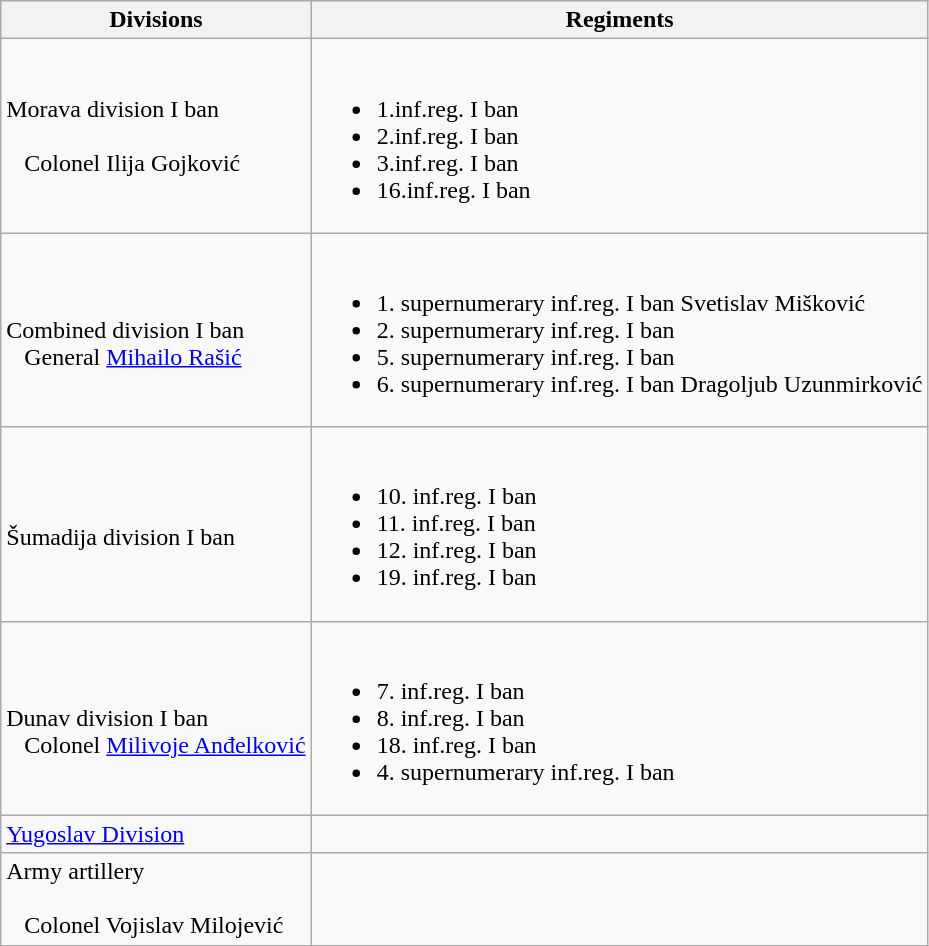<table class="wikitable">
<tr>
<th>Divisions</th>
<th>Regiments</th>
</tr>
<tr>
<td>Morava division I ban<br><br>  
Colonel Ilija Gojković</td>
<td><br><ul><li>1.inf.reg. I ban</li><li>2.inf.reg. I ban</li><li>3.inf.reg. I ban</li><li>16.inf.reg. I ban</li></ul></td>
</tr>
<tr>
<td><br>Combined division I ban
<br>  
General <a href='#'>Mihailo Rašić</a></td>
<td><br><ul><li>1. supernumerary inf.reg. I ban  Svetislav Mišković</li><li>2. supernumerary inf.reg. I ban</li><li>5. supernumerary inf.reg. I ban</li><li>6. supernumerary inf.reg. I ban Dragoljub Uzunmirković</li></ul></td>
</tr>
<tr>
<td><br>Šumadija division I ban</td>
<td><br><ul><li>10. inf.reg. I ban</li><li>11. inf.reg. I ban</li><li>12. inf.reg. I ban</li><li>19. inf.reg. I ban</li></ul></td>
</tr>
<tr>
<td><br>Dunav division I ban
<br>  
Colonel <a href='#'>Milivoje Anđelković</a></td>
<td><br><ul><li>7. inf.reg. I ban</li><li>8. inf.reg. I ban</li><li>18. inf.reg. I ban</li><li>4. supernumerary inf.reg. I ban</li></ul></td>
</tr>
<tr>
<td><a href='#'>Yugoslav Division</a></td>
<td></td>
</tr>
<tr>
<td>Army artillery<br><br>  
Colonel Vojislav Milojević</td>
<td></td>
</tr>
</table>
